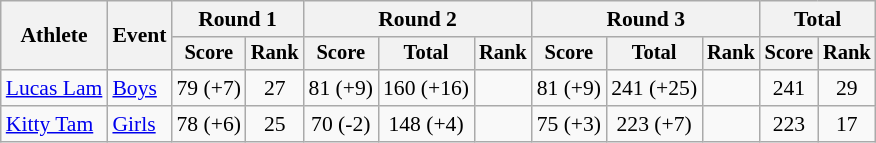<table class="wikitable" style="font-size:90%">
<tr>
<th rowspan="2">Athlete</th>
<th rowspan="2">Event</th>
<th colspan="2">Round 1</th>
<th colspan="3">Round 2</th>
<th colspan="3">Round 3</th>
<th colspan="2">Total</th>
</tr>
<tr style="font-size:95%">
<th>Score</th>
<th>Rank</th>
<th>Score</th>
<th>Total</th>
<th>Rank</th>
<th>Score</th>
<th>Total</th>
<th>Rank</th>
<th>Score</th>
<th>Rank</th>
</tr>
<tr align=center>
<td align=left><a href='#'>Lucas Lam</a></td>
<td align=left><a href='#'>Boys</a></td>
<td>79 (+7)</td>
<td>27</td>
<td>81 (+9)</td>
<td>160 (+16)</td>
<td></td>
<td>81 (+9)</td>
<td>241 (+25)</td>
<td></td>
<td>241</td>
<td>29</td>
</tr>
<tr align=center>
<td align=left><a href='#'>Kitty Tam</a></td>
<td align=left><a href='#'>Girls</a></td>
<td>78 (+6)</td>
<td>25</td>
<td>70 (-2)</td>
<td>148 (+4)</td>
<td></td>
<td>75 (+3)</td>
<td>223 (+7)</td>
<td></td>
<td>223</td>
<td>17</td>
</tr>
</table>
